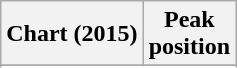<table class="wikitable sortable plainrowheaders" style="text-align:center">
<tr>
<th scope="col">Chart (2015)</th>
<th scope="col">Peak<br> position</th>
</tr>
<tr>
</tr>
<tr>
</tr>
</table>
